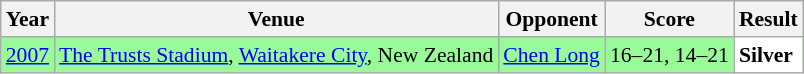<table class="sortable wikitable" style="font-size: 90%;">
<tr>
<th>Year</th>
<th>Venue</th>
<th>Opponent</th>
<th>Score</th>
<th>Result</th>
</tr>
<tr style="background:#98FB98">
<td align="center"><a href='#'>2007</a></td>
<td align="left"><a href='#'>The Trusts Stadium</a>, <a href='#'>Waitakere City</a>, New Zealand</td>
<td align="left"> <a href='#'>Chen Long</a></td>
<td align="left">16–21, 14–21</td>
<td style="text-align:left; background:white"> <strong>Silver</strong></td>
</tr>
</table>
